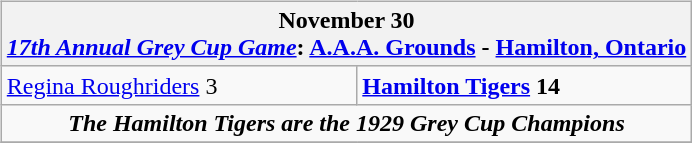<table cellspacing="10">
<tr>
<td valign="top"><br><table class="wikitable">
<tr>
<th bgcolor="#DDDDDD" colspan="4">November 30<br><a href='#'><em>17th Annual Grey Cup Game</em></a>: <a href='#'>A.A.A. Grounds</a> - <a href='#'>Hamilton, Ontario</a></th>
</tr>
<tr>
<td><a href='#'>Regina Roughriders</a> 3</td>
<td><strong><a href='#'>Hamilton Tigers</a> 14</strong></td>
</tr>
<tr>
<td align="center" colspan="4"><strong><em>The Hamilton Tigers are the 1929 Grey Cup Champions</em></strong></td>
</tr>
<tr>
</tr>
</table>
</td>
</tr>
</table>
